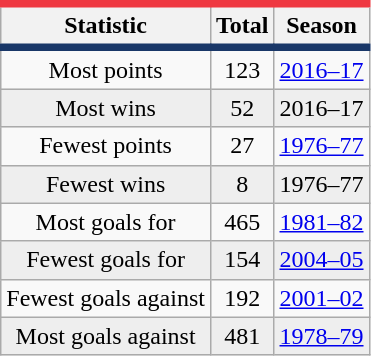<table class="wikitable" style="float:left; text-align: center; margin-right:1em">
<tr style="border-top:#EF3841 5px solid; border-bottom:#193768 5px solid;">
<th>Statistic</th>
<th>Total</th>
<th>Season</th>
</tr>
<tr>
<td>Most points</td>
<td>123</td>
<td><a href='#'>2016–17</a></td>
</tr>
<tr align="center" bgcolor="#eeeeee">
<td>Most wins</td>
<td>52</td>
<td>2016–17</td>
</tr>
<tr>
<td>Fewest points</td>
<td>27</td>
<td><a href='#'>1976–77</a></td>
</tr>
<tr align="center" bgcolor="#eeeeee">
<td>Fewest wins</td>
<td>8</td>
<td>1976–77</td>
</tr>
<tr>
<td>Most goals for</td>
<td>465</td>
<td><a href='#'>1981–82</a></td>
</tr>
<tr align="center" bgcolor="#eeeeee">
<td>Fewest goals for</td>
<td>154</td>
<td><a href='#'>2004–05</a></td>
</tr>
<tr>
<td>Fewest goals against</td>
<td>192</td>
<td><a href='#'>2001–02</a></td>
</tr>
<tr align="center" bgcolor="#eeeeee">
<td>Most goals against</td>
<td>481</td>
<td><a href='#'>1978–79</a></td>
</tr>
</table>
